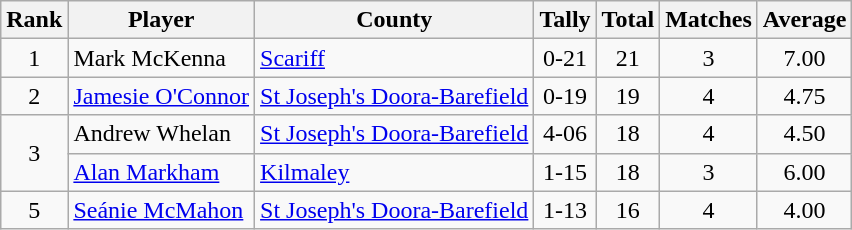<table class="wikitable">
<tr>
<th>Rank</th>
<th>Player</th>
<th>County</th>
<th>Tally</th>
<th>Total</th>
<th>Matches</th>
<th>Average</th>
</tr>
<tr>
<td rowspan=1 align=center>1</td>
<td>Mark McKenna</td>
<td><a href='#'>Scariff</a></td>
<td align=center>0-21</td>
<td align=center>21</td>
<td align=center>3</td>
<td align=center>7.00</td>
</tr>
<tr>
<td rowspan=1 align=center>2</td>
<td><a href='#'>Jamesie O'Connor</a></td>
<td><a href='#'>St Joseph's Doora-Barefield</a></td>
<td align=center>0-19</td>
<td align=center>19</td>
<td align=center>4</td>
<td align=center>4.75</td>
</tr>
<tr>
<td rowspan=2 align=center>3</td>
<td>Andrew Whelan</td>
<td><a href='#'>St Joseph's Doora-Barefield</a></td>
<td align=center>4-06</td>
<td align=center>18</td>
<td align=center>4</td>
<td align=center>4.50</td>
</tr>
<tr>
<td><a href='#'>Alan Markham</a></td>
<td><a href='#'>Kilmaley</a></td>
<td align=center>1-15</td>
<td align=center>18</td>
<td align=center>3</td>
<td align=center>6.00</td>
</tr>
<tr>
<td rowspan=1 align=center>5</td>
<td><a href='#'>Seánie McMahon</a></td>
<td><a href='#'>St Joseph's Doora-Barefield</a></td>
<td align=center>1-13</td>
<td align=center>16</td>
<td align=center>4</td>
<td align=center>4.00</td>
</tr>
</table>
